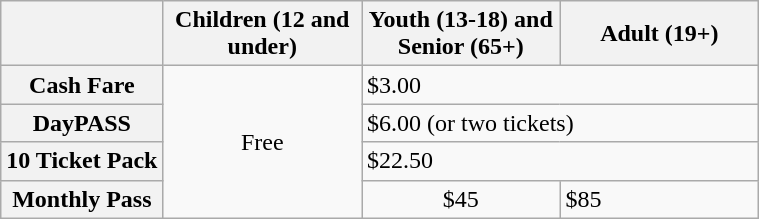<table class="wikitable">
<tr>
<th></th>
<th style="width:125px;">Children (12 and under)</th>
<th style="width:125px;">Youth (13-18) and Senior (65+)</th>
<th style="width:125px;">Adult (19+)</th>
</tr>
<tr>
<th>Cash Fare</th>
<td rowspan="4" style="text-align: center;">Free</td>
<td colspan="2">$3.00</td>
</tr>
<tr>
<th>DayPASS</th>
<td colspan="2">$6.00 (or two tickets)</td>
</tr>
<tr>
<th>10 Ticket Pack</th>
<td colspan="2">$22.50</td>
</tr>
<tr>
<th>Monthly Pass</th>
<td style="text-align: center;">$45</td>
<td>$85</td>
</tr>
</table>
